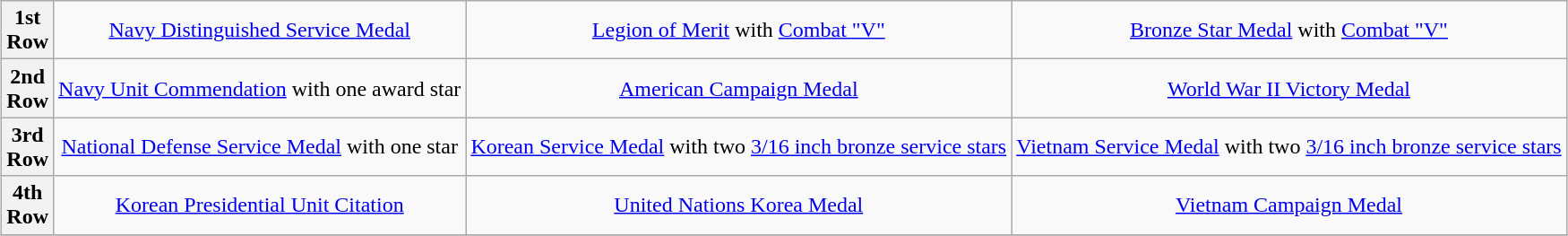<table class="wikitable" style="margin:1em auto; text-align:center;">
<tr>
<th>1st<br> Row</th>
<td colspan="4"><a href='#'>Navy Distinguished Service Medal</a></td>
<td colspan="4"><a href='#'>Legion of Merit</a> with <a href='#'>Combat "V"</a></td>
<td colspan="4"><a href='#'>Bronze Star Medal</a> with <a href='#'>Combat "V"</a></td>
</tr>
<tr>
<th>2nd<br> Row</th>
<td colspan="4"><a href='#'>Navy Unit Commendation</a> with one award star</td>
<td colspan="4"><a href='#'>American Campaign Medal</a></td>
<td colspan="4"><a href='#'>World War II Victory Medal</a></td>
</tr>
<tr>
<th>3rd<br> Row</th>
<td colspan="4"><a href='#'>National Defense Service Medal</a> with one star</td>
<td colspan="4"><a href='#'>Korean Service Medal</a> with two <a href='#'>3/16 inch bronze service stars</a></td>
<td colspan="4"><a href='#'>Vietnam Service Medal</a> with two <a href='#'>3/16 inch bronze service stars</a></td>
</tr>
<tr>
<th>4th<br> Row</th>
<td colspan="4"><a href='#'>Korean Presidential Unit Citation</a></td>
<td colspan="4"><a href='#'>United Nations Korea Medal</a></td>
<td colspan="4"><a href='#'>Vietnam Campaign Medal</a></td>
</tr>
<tr>
</tr>
</table>
